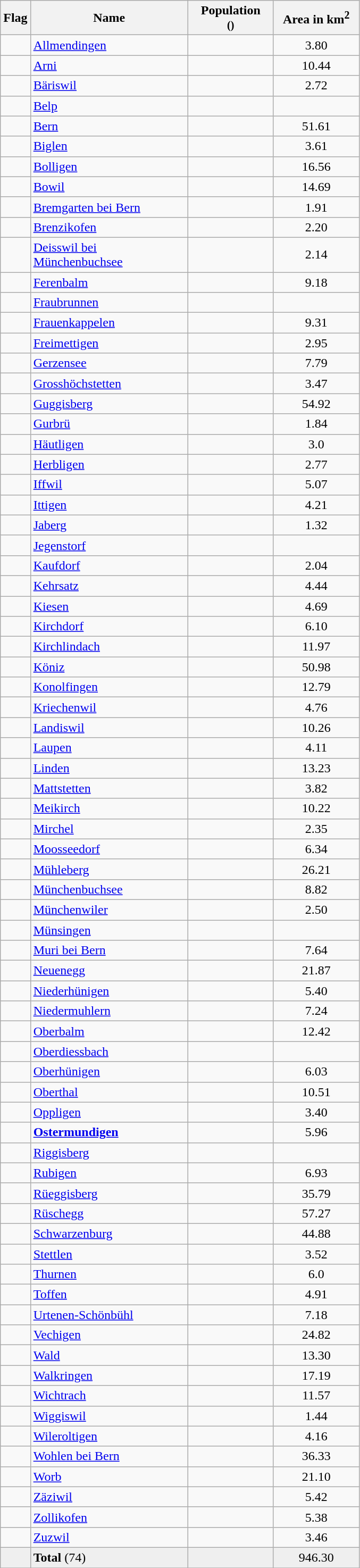<table class="wikitable sortable">
<tr>
<th>Flag</th>
<th width="190">Name</th>
<th width="100">Population<br><small>()</small></th>
<th width="100">Area in km<sup>2</sup></th>
</tr>
<tr>
<td align="center"></td>
<td><a href='#'>Allmendingen</a></td>
<td align="center"></td>
<td align="center">3.80</td>
</tr>
<tr>
<td align="center"></td>
<td><a href='#'>Arni</a></td>
<td align="center"></td>
<td align="center">10.44</td>
</tr>
<tr>
<td align="center"></td>
<td><a href='#'>Bäriswil</a></td>
<td align="center"></td>
<td align="center">2.72</td>
</tr>
<tr>
<td align="center"></td>
<td><a href='#'>Belp</a></td>
<td align="center"></td>
<td align="center"></td>
</tr>
<tr>
<td align="center"></td>
<td><a href='#'>Bern</a></td>
<td align="center"></td>
<td align="center">51.61</td>
</tr>
<tr>
<td align="center"></td>
<td><a href='#'>Biglen</a></td>
<td align="center"></td>
<td align="center">3.61</td>
</tr>
<tr>
<td align="center"></td>
<td><a href='#'>Bolligen</a></td>
<td align="center"></td>
<td align="center">16.56</td>
</tr>
<tr>
<td align="center"></td>
<td><a href='#'>Bowil</a></td>
<td align="center"></td>
<td align="center">14.69</td>
</tr>
<tr>
<td align="center"></td>
<td><a href='#'>Bremgarten bei Bern</a></td>
<td align="center"></td>
<td align="center">1.91</td>
</tr>
<tr>
<td align="center"></td>
<td><a href='#'>Brenzikofen</a></td>
<td align="center"></td>
<td align="center">2.20</td>
</tr>
<tr>
<td align="center"></td>
<td><a href='#'>Deisswil bei Münchenbuchsee</a></td>
<td align="center"></td>
<td align="center">2.14</td>
</tr>
<tr>
<td align="center"></td>
<td><a href='#'>Ferenbalm</a></td>
<td align="center"></td>
<td align="center">9.18</td>
</tr>
<tr>
<td align="center"></td>
<td><a href='#'>Fraubrunnen</a></td>
<td align="center"></td>
<td align="center"></td>
</tr>
<tr>
<td align="center"></td>
<td><a href='#'>Frauenkappelen</a></td>
<td align="center"></td>
<td align="center">9.31</td>
</tr>
<tr>
<td align="center"></td>
<td><a href='#'>Freimettigen</a></td>
<td align="center"></td>
<td align="center">2.95</td>
</tr>
<tr>
<td align="center"></td>
<td><a href='#'>Gerzensee</a></td>
<td align="center"></td>
<td align="center">7.79</td>
</tr>
<tr>
<td align="center"></td>
<td><a href='#'>Grosshöchstetten</a></td>
<td align="center"></td>
<td align="center">3.47</td>
</tr>
<tr>
<td align="center"></td>
<td><a href='#'>Guggisberg</a></td>
<td align="center"></td>
<td align="center">54.92</td>
</tr>
<tr>
<td align="center"></td>
<td><a href='#'>Gurbrü</a></td>
<td align="center"></td>
<td align="center">1.84</td>
</tr>
<tr>
<td align="center"></td>
<td><a href='#'>Häutligen</a></td>
<td align="center"></td>
<td align="center">3.0</td>
</tr>
<tr>
<td align="center"></td>
<td><a href='#'>Herbligen</a></td>
<td align="center"></td>
<td align="center">2.77</td>
</tr>
<tr>
<td align="center"></td>
<td><a href='#'>Iffwil</a></td>
<td align="center"></td>
<td align="center">5.07</td>
</tr>
<tr>
<td align="center"></td>
<td><a href='#'>Ittigen</a></td>
<td align="center"></td>
<td align="center">4.21</td>
</tr>
<tr>
<td align="center"></td>
<td><a href='#'>Jaberg</a></td>
<td align="center"></td>
<td align="center">1.32</td>
</tr>
<tr>
<td align="center"></td>
<td><a href='#'>Jegenstorf</a></td>
<td align="center"></td>
<td align="center"></td>
</tr>
<tr>
<td align="center"></td>
<td><a href='#'>Kaufdorf</a></td>
<td align="center"></td>
<td align="center">2.04</td>
</tr>
<tr>
<td align="center"></td>
<td><a href='#'>Kehrsatz</a></td>
<td align="center"></td>
<td align="center">4.44</td>
</tr>
<tr>
<td align="center"></td>
<td><a href='#'>Kiesen</a></td>
<td align="center"></td>
<td align="center">4.69</td>
</tr>
<tr>
<td align="center"></td>
<td><a href='#'>Kirchdorf</a></td>
<td align="center"></td>
<td align="center">6.10</td>
</tr>
<tr>
<td align="center"></td>
<td><a href='#'>Kirchlindach</a></td>
<td align="center"></td>
<td align="center">11.97</td>
</tr>
<tr>
<td align="center"></td>
<td><a href='#'>Köniz</a></td>
<td align="center"></td>
<td align="center">50.98</td>
</tr>
<tr>
<td align="center"></td>
<td><a href='#'>Konolfingen</a></td>
<td align="center"></td>
<td align="center">12.79</td>
</tr>
<tr>
<td align="center"></td>
<td><a href='#'>Kriechenwil</a></td>
<td align="center"></td>
<td align="center">4.76</td>
</tr>
<tr>
<td align="center"></td>
<td><a href='#'>Landiswil</a></td>
<td align="center"></td>
<td align="center">10.26</td>
</tr>
<tr>
<td align="center"></td>
<td><a href='#'>Laupen</a></td>
<td align="center"></td>
<td align="center">4.11</td>
</tr>
<tr>
<td align="center"></td>
<td><a href='#'>Linden</a></td>
<td align="center"></td>
<td align="center">13.23</td>
</tr>
<tr>
<td align="center"></td>
<td><a href='#'>Mattstetten</a></td>
<td align="center"></td>
<td align="center">3.82</td>
</tr>
<tr>
<td align="center"></td>
<td><a href='#'>Meikirch</a></td>
<td align="center"></td>
<td align="center">10.22</td>
</tr>
<tr>
<td align="center"></td>
<td><a href='#'>Mirchel</a></td>
<td align="center"></td>
<td align="center">2.35</td>
</tr>
<tr>
<td align="center"></td>
<td><a href='#'>Moosseedorf</a></td>
<td align="center"></td>
<td align="center">6.34</td>
</tr>
<tr>
<td align="center"></td>
<td><a href='#'>Mühleberg</a></td>
<td align="center"></td>
<td align="center">26.21</td>
</tr>
<tr>
<td align="center"></td>
<td><a href='#'>Münchenbuchsee</a></td>
<td align="center"></td>
<td align="center">8.82</td>
</tr>
<tr>
<td align="center"></td>
<td><a href='#'>Münchenwiler</a></td>
<td align="center"></td>
<td align="center">2.50</td>
</tr>
<tr>
<td align="center"></td>
<td><a href='#'>Münsingen</a></td>
<td align="center"></td>
<td align="center"></td>
</tr>
<tr>
<td align="center"></td>
<td><a href='#'>Muri bei Bern</a></td>
<td align="center"></td>
<td align="center">7.64</td>
</tr>
<tr>
<td align="center"></td>
<td><a href='#'>Neuenegg</a></td>
<td align="center"></td>
<td align="center">21.87</td>
</tr>
<tr>
<td align="center"></td>
<td><a href='#'>Niederhünigen</a></td>
<td align="center"></td>
<td align="center">5.40</td>
</tr>
<tr>
<td align="center"></td>
<td><a href='#'>Niedermuhlern</a></td>
<td align="center"></td>
<td align="center">7.24</td>
</tr>
<tr>
<td align="center"></td>
<td><a href='#'>Oberbalm</a></td>
<td align="center"></td>
<td align="center">12.42</td>
</tr>
<tr>
<td align="center"></td>
<td><a href='#'>Oberdiessbach</a></td>
<td align="center"></td>
<td align="center"></td>
</tr>
<tr>
<td align="center"></td>
<td><a href='#'>Oberhünigen</a></td>
<td align="center"></td>
<td align="center">6.03</td>
</tr>
<tr>
<td align="center"></td>
<td><a href='#'>Oberthal</a></td>
<td align="center"></td>
<td align="center">10.51</td>
</tr>
<tr>
<td align="center"></td>
<td><a href='#'>Oppligen</a></td>
<td align="center"></td>
<td align="center">3.40</td>
</tr>
<tr>
<td align="center"></td>
<td><strong><a href='#'>Ostermundigen</a></strong></td>
<td align="center"></td>
<td align="center">5.96</td>
</tr>
<tr>
<td align="center"></td>
<td><a href='#'>Riggisberg</a></td>
<td align="center"></td>
<td align="center"></td>
</tr>
<tr>
<td align="center"></td>
<td><a href='#'>Rubigen</a></td>
<td align="center"></td>
<td align="center">6.93</td>
</tr>
<tr>
<td align="center"></td>
<td><a href='#'>Rüeggisberg</a></td>
<td align="center"></td>
<td align="center">35.79</td>
</tr>
<tr>
<td align="center"></td>
<td><a href='#'>Rüschegg</a></td>
<td align="center"></td>
<td align="center">57.27</td>
</tr>
<tr>
<td align="center"></td>
<td><a href='#'>Schwarzenburg</a></td>
<td align="center"></td>
<td align="center">44.88</td>
</tr>
<tr>
<td align="center"></td>
<td><a href='#'>Stettlen</a></td>
<td align="center"></td>
<td align="center">3.52</td>
</tr>
<tr>
<td align="center"></td>
<td><a href='#'>Thurnen</a></td>
<td align="center"></td>
<td align="center">6.0</td>
</tr>
<tr>
<td align="center"></td>
<td><a href='#'>Toffen</a></td>
<td align="center"></td>
<td align="center">4.91</td>
</tr>
<tr>
<td align="center"></td>
<td><a href='#'>Urtenen-Schönbühl</a></td>
<td align="center"></td>
<td align="center">7.18</td>
</tr>
<tr>
<td align="center"></td>
<td><a href='#'>Vechigen</a></td>
<td align="center"></td>
<td align="center">24.82</td>
</tr>
<tr>
<td align="center"></td>
<td><a href='#'>Wald</a></td>
<td align="center"></td>
<td align="center">13.30</td>
</tr>
<tr>
<td align="center"></td>
<td><a href='#'>Walkringen</a></td>
<td align="center"></td>
<td align="center">17.19</td>
</tr>
<tr>
<td align="center"></td>
<td><a href='#'>Wichtrach</a></td>
<td align="center"></td>
<td align="center">11.57</td>
</tr>
<tr>
<td align="center"></td>
<td><a href='#'>Wiggiswil</a></td>
<td align="center"></td>
<td align="center">1.44</td>
</tr>
<tr>
<td align="center"></td>
<td><a href='#'>Wileroltigen</a></td>
<td align="center"></td>
<td align="center">4.16</td>
</tr>
<tr>
<td align="center"></td>
<td><a href='#'>Wohlen bei Bern</a></td>
<td align="center"></td>
<td align="center">36.33</td>
</tr>
<tr>
<td align="center"></td>
<td><a href='#'>Worb</a></td>
<td align="center"></td>
<td align="center">21.10</td>
</tr>
<tr>
<td align="center"></td>
<td><a href='#'>Zäziwil</a></td>
<td align="center"></td>
<td align="center">5.42</td>
</tr>
<tr>
<td align="center"></td>
<td><a href='#'>Zollikofen</a></td>
<td align="center"></td>
<td align="center">5.38</td>
</tr>
<tr>
<td align="center"></td>
<td><a href='#'>Zuzwil</a></td>
<td align="center"></td>
<td align="center">3.46</td>
</tr>
<tr style="background-color:#EFEFEF;">
<td></td>
<td><strong>Total</strong> (74)</td>
<td align="center"></td>
<td align="center">946.30</td>
</tr>
<tr>
</tr>
</table>
